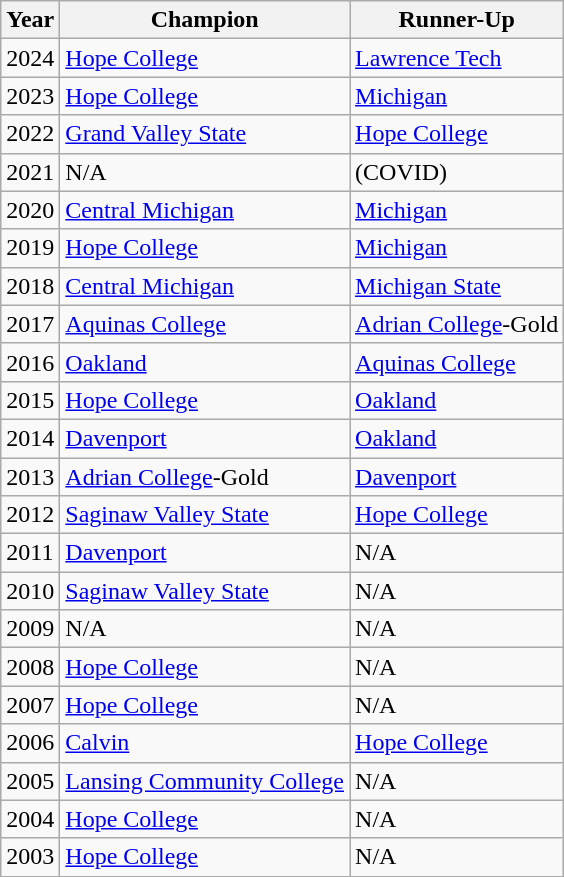<table class="wikitable sortable">
<tr>
<th>Year</th>
<th>Champion</th>
<th>Runner-Up</th>
</tr>
<tr>
<td>2024</td>
<td><a href='#'>Hope College</a></td>
<td><a href='#'>Lawrence Tech</a></td>
</tr>
<tr>
<td>2023</td>
<td><a href='#'>Hope College</a></td>
<td><a href='#'>Michigan</a></td>
</tr>
<tr>
<td>2022</td>
<td><a href='#'>Grand Valley State</a></td>
<td><a href='#'>Hope College</a></td>
</tr>
<tr>
<td>2021</td>
<td>N/A</td>
<td>(COVID)</td>
</tr>
<tr>
<td>2020</td>
<td><a href='#'>Central Michigan</a></td>
<td><a href='#'>Michigan</a></td>
</tr>
<tr>
<td>2019</td>
<td><a href='#'>Hope College</a></td>
<td><a href='#'>Michigan</a></td>
</tr>
<tr>
<td>2018</td>
<td><a href='#'>Central Michigan</a></td>
<td><a href='#'>Michigan State</a></td>
</tr>
<tr>
<td>2017</td>
<td><a href='#'>Aquinas College</a></td>
<td><a href='#'>Adrian College</a>-Gold</td>
</tr>
<tr>
<td>2016</td>
<td><a href='#'>Oakland</a></td>
<td><a href='#'>Aquinas College</a></td>
</tr>
<tr>
<td>2015</td>
<td><a href='#'>Hope College</a></td>
<td><a href='#'>Oakland</a></td>
</tr>
<tr>
<td>2014</td>
<td><a href='#'>Davenport</a></td>
<td><a href='#'>Oakland</a></td>
</tr>
<tr>
<td>2013</td>
<td><a href='#'>Adrian College</a>-Gold</td>
<td><a href='#'>Davenport</a></td>
</tr>
<tr>
<td>2012</td>
<td><a href='#'>Saginaw Valley State</a></td>
<td><a href='#'>Hope College</a></td>
</tr>
<tr>
<td>2011</td>
<td><a href='#'>Davenport</a></td>
<td>N/A</td>
</tr>
<tr>
<td>2010</td>
<td><a href='#'>Saginaw Valley State</a></td>
<td>N/A</td>
</tr>
<tr>
<td>2009</td>
<td>N/A</td>
<td>N/A</td>
</tr>
<tr>
<td>2008</td>
<td><a href='#'>Hope College</a></td>
<td>N/A</td>
</tr>
<tr>
<td>2007</td>
<td><a href='#'>Hope College</a></td>
<td>N/A</td>
</tr>
<tr>
<td>2006</td>
<td><a href='#'>Calvin</a></td>
<td><a href='#'>Hope College</a></td>
</tr>
<tr>
<td>2005</td>
<td><a href='#'>Lansing Community College</a></td>
<td>N/A</td>
</tr>
<tr>
<td>2004</td>
<td><a href='#'>Hope College</a></td>
<td>N/A</td>
</tr>
<tr>
<td>2003</td>
<td><a href='#'>Hope College</a></td>
<td>N/A</td>
</tr>
</table>
